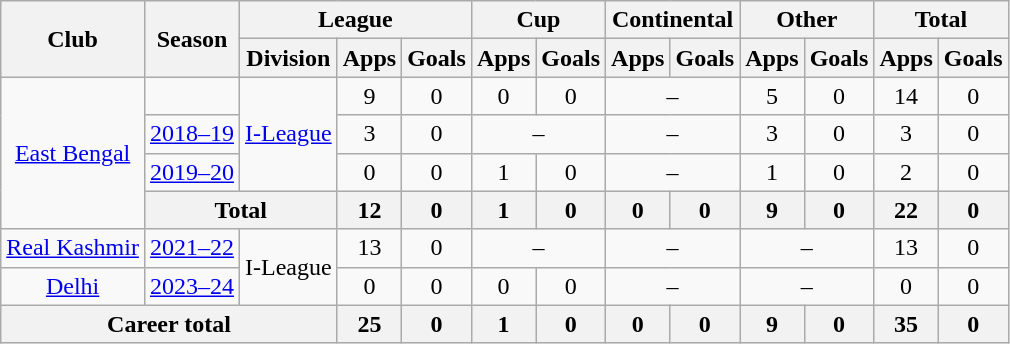<table class="wikitable" style="text-align: center;">
<tr>
<th rowspan="2">Club</th>
<th rowspan="2">Season</th>
<th colspan="3">League</th>
<th colspan="2">Cup</th>
<th colspan="2">Continental</th>
<th colspan="2">Other</th>
<th colspan="2">Total</th>
</tr>
<tr>
<th>Division</th>
<th>Apps</th>
<th>Goals</th>
<th>Apps</th>
<th>Goals</th>
<th>Apps</th>
<th>Goals</th>
<th>Apps</th>
<th>Goals</th>
<th>Apps</th>
<th>Goals</th>
</tr>
<tr>
<td rowspan="4"><a href='#'>East Bengal</a></td>
<td></td>
<td rowspan="3"><a href='#'>I-League</a></td>
<td>9</td>
<td>0</td>
<td>0</td>
<td>0</td>
<td colspan="2">–</td>
<td>5</td>
<td>0</td>
<td>14</td>
<td>0</td>
</tr>
<tr>
<td><a href='#'>2018–19</a></td>
<td>3</td>
<td>0</td>
<td colspan="2">–</td>
<td colspan="2">–</td>
<td>3</td>
<td>0</td>
<td>3</td>
<td>0</td>
</tr>
<tr>
<td><a href='#'>2019–20</a></td>
<td>0</td>
<td>0</td>
<td>1</td>
<td>0</td>
<td colspan="2">–</td>
<td>1</td>
<td>0</td>
<td>2</td>
<td>0</td>
</tr>
<tr>
<th colspan="2">Total</th>
<th>12</th>
<th>0</th>
<th>1</th>
<th>0</th>
<th>0</th>
<th>0</th>
<th>9</th>
<th>0</th>
<th>22</th>
<th>0</th>
</tr>
<tr>
<td rowspan="1"><a href='#'>Real Kashmir</a></td>
<td><a href='#'>2021–22</a></td>
<td rowspan="2">I-League</td>
<td>13</td>
<td>0</td>
<td colspan="2">–</td>
<td colspan="2">–</td>
<td colspan="2">–</td>
<td>13</td>
<td>0</td>
</tr>
<tr>
<td rowspan="1"><a href='#'>Delhi</a></td>
<td><a href='#'>2023–24</a></td>
<td>0</td>
<td>0</td>
<td>0</td>
<td>0</td>
<td colspan="2">–</td>
<td colspan="2">–</td>
<td>0</td>
<td>0</td>
</tr>
<tr>
<th colspan="3">Career total</th>
<th>25</th>
<th>0</th>
<th>1</th>
<th>0</th>
<th>0</th>
<th>0</th>
<th>9</th>
<th>0</th>
<th>35</th>
<th>0</th>
</tr>
</table>
